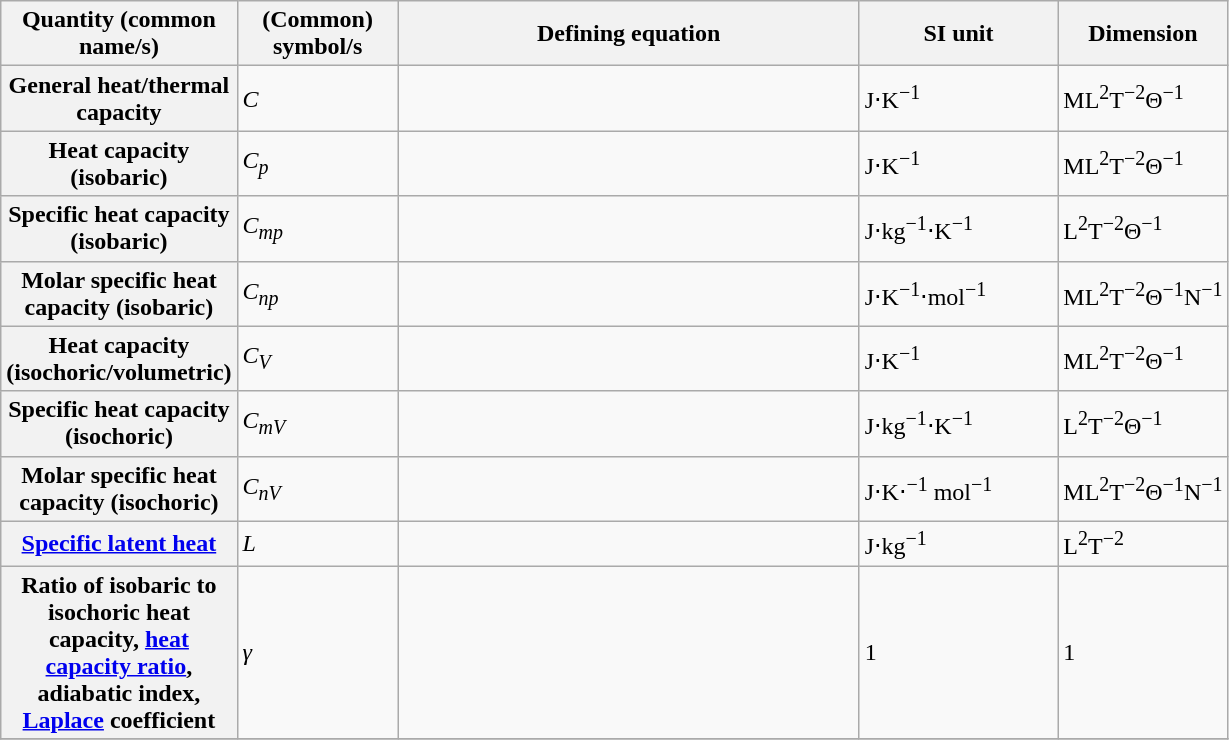<table class="wikitable">
<tr>
<th scope="col" width="100">Quantity (common name/s)</th>
<th scope="col" width="100">(Common) symbol/s</th>
<th scope="col" width="300">Defining equation</th>
<th scope="col" width="125">SI unit</th>
<th scope="col" width="100">Dimension</th>
</tr>
<tr>
<th>General heat/thermal capacity</th>
<td><em>C</em></td>
<td></td>
<td>J⋅K<sup>−1</sup></td>
<td>ML<sup>2</sup>T<sup>−2</sup>Θ<sup>−1</sup></td>
</tr>
<tr>
<th>Heat capacity (isobaric)</th>
<td><em>C<sub>p</sub></em></td>
<td></td>
<td>J⋅K<sup>−1</sup></td>
<td>ML<sup>2</sup>T<sup>−2</sup>Θ<sup>−1</sup></td>
</tr>
<tr>
<th>Specific heat capacity (isobaric)</th>
<td><em>C<sub>mp</sub></em></td>
<td></td>
<td>J⋅kg<sup>−1</sup>⋅K<sup>−1</sup></td>
<td>L<sup>2</sup>T<sup>−2</sup>Θ<sup>−1</sup></td>
</tr>
<tr>
<th>Molar specific heat capacity (isobaric)</th>
<td><em>C<sub>np</sub></em></td>
<td></td>
<td>J⋅K<sup>−1</sup>⋅mol<sup>−1</sup></td>
<td>ML<sup>2</sup>T<sup>−2</sup>Θ<sup>−1</sup>N<sup>−1</sup></td>
</tr>
<tr>
<th>Heat capacity (isochoric/volumetric)</th>
<td><em>C<sub>V</sub></em></td>
<td></td>
<td>J⋅K<sup>−1</sup></td>
<td>ML<sup>2</sup>T<sup>−2</sup>Θ<sup>−1</sup></td>
</tr>
<tr>
<th>Specific heat capacity (isochoric)</th>
<td><em>C<sub>mV</sub></em></td>
<td></td>
<td>J⋅kg<sup>−1</sup>⋅K<sup>−1</sup></td>
<td>L<sup>2</sup>T<sup>−2</sup>Θ<sup>−1</sup></td>
</tr>
<tr>
<th>Molar specific heat capacity (isochoric)</th>
<td><em>C<sub>nV</sub></em></td>
<td></td>
<td>J⋅K⋅<sup>−1</sup> mol<sup>−1</sup></td>
<td>ML<sup>2</sup>T<sup>−2</sup>Θ<sup>−1</sup>N<sup>−1</sup></td>
</tr>
<tr>
<th><a href='#'>Specific latent heat</a></th>
<td><em>L</em></td>
<td></td>
<td>J⋅kg<sup>−1</sup></td>
<td>L<sup>2</sup>T<sup>−2</sup></td>
</tr>
<tr>
<th>Ratio of isobaric to isochoric heat capacity, <a href='#'>heat capacity ratio</a>, adiabatic index, <a href='#'>Laplace</a> coefficient</th>
<td><em>γ</em></td>
<td></td>
<td>1</td>
<td>1</td>
</tr>
<tr>
</tr>
</table>
